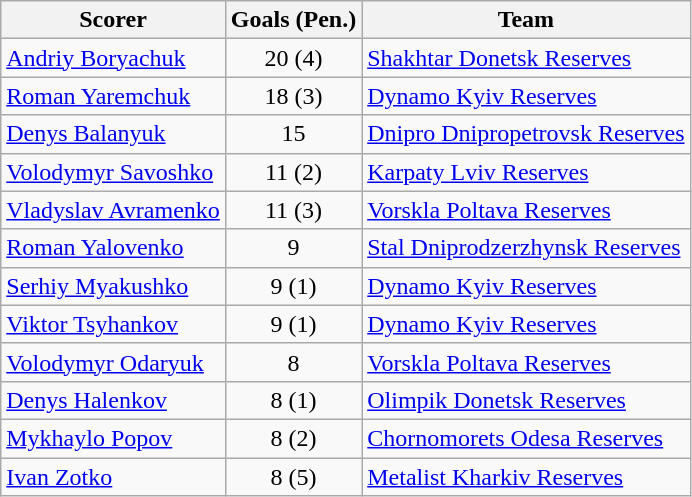<table class="wikitable">
<tr>
<th>Scorer</th>
<th>Goals (Pen.)</th>
<th>Team</th>
</tr>
<tr>
<td> <a href='#'>Andriy Boryachuk</a></td>
<td align=center>20 (4)</td>
<td><a href='#'>Shakhtar Donetsk Reserves</a></td>
</tr>
<tr>
<td> <a href='#'>Roman Yaremchuk</a></td>
<td align=center>18 (3)</td>
<td><a href='#'>Dynamo Kyiv Reserves</a></td>
</tr>
<tr>
<td> <a href='#'>Denys Balanyuk</a></td>
<td align=center>15</td>
<td><a href='#'>Dnipro Dnipropetrovsk Reserves</a></td>
</tr>
<tr>
<td> <a href='#'>Volodymyr Savoshko</a></td>
<td align=center>11 (2)</td>
<td><a href='#'>Karpaty Lviv Reserves</a></td>
</tr>
<tr>
<td> <a href='#'>Vladyslav Avramenko</a></td>
<td align=center>11 (3)</td>
<td><a href='#'>Vorskla Poltava Reserves</a></td>
</tr>
<tr>
<td> <a href='#'>Roman Yalovenko</a></td>
<td align=center>9</td>
<td><a href='#'>Stal Dniprodzerzhynsk Reserves</a></td>
</tr>
<tr>
<td> <a href='#'>Serhiy Myakushko</a></td>
<td align=center>9 (1)</td>
<td><a href='#'>Dynamo Kyiv Reserves</a></td>
</tr>
<tr>
<td> <a href='#'>Viktor Tsyhankov</a></td>
<td align=center>9 (1)</td>
<td><a href='#'>Dynamo Kyiv Reserves</a></td>
</tr>
<tr>
<td> <a href='#'>Volodymyr Odaryuk</a></td>
<td align=center>8</td>
<td><a href='#'>Vorskla Poltava Reserves</a></td>
</tr>
<tr>
<td> <a href='#'>Denys Halenkov</a></td>
<td align=center>8 (1)</td>
<td><a href='#'>Olimpik Donetsk Reserves</a></td>
</tr>
<tr>
<td> <a href='#'>Mykhaylo Popov</a></td>
<td align=center>8 (2)</td>
<td><a href='#'>Chornomorets Odesa Reserves</a></td>
</tr>
<tr>
<td> <a href='#'>Ivan Zotko</a></td>
<td align=center>8 (5)</td>
<td><a href='#'>Metalist Kharkiv Reserves</a></td>
</tr>
</table>
